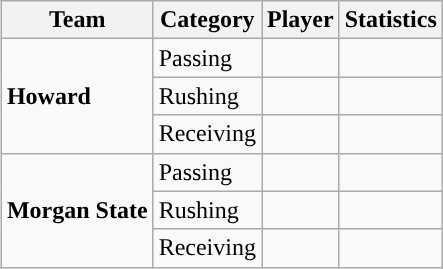<table class="wikitable" style="float: right;">
<tr>
<th>Team</th>
<th>Category</th>
<th>Player</th>
<th>Statistics</th>
</tr>
<tr>
<td rowspan=3><strong>Howard</strong></td>
<td>Passing</td>
<td></td>
<td></td>
</tr>
<tr>
<td>Rushing</td>
<td></td>
<td></td>
</tr>
<tr>
<td>Receiving</td>
<td></td>
<td></td>
</tr>
<tr>
<td rowspan=3><strong>Morgan State</strong></td>
<td>Passing</td>
<td></td>
<td></td>
</tr>
<tr>
<td>Rushing</td>
<td></td>
<td></td>
</tr>
<tr>
<td>Receiving</td>
<td></td>
<td></td>
</tr>
</table>
